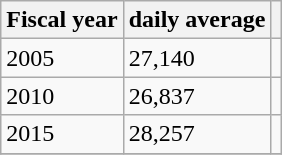<table class="wikitable">
<tr>
<th>Fiscal year</th>
<th>daily average</th>
<th></th>
</tr>
<tr>
<td>2005</td>
<td>27,140</td>
<td></td>
</tr>
<tr>
<td>2010</td>
<td>26,837</td>
<td></td>
</tr>
<tr>
<td>2015</td>
<td>28,257</td>
<td></td>
</tr>
<tr>
</tr>
</table>
